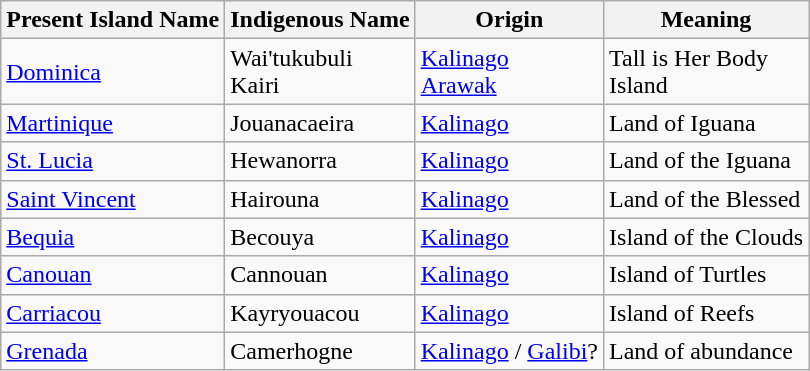<table class="wikitable">
<tr>
<th>Present Island Name</th>
<th>Indigenous Name</th>
<th>Origin</th>
<th>Meaning</th>
</tr>
<tr>
<td><a href='#'>Dominica</a></td>
<td>Wai'tukubuli<br>Kairi</td>
<td><a href='#'>Kalinago</a><br><a href='#'>Arawak</a></td>
<td>Tall is Her Body<br>Island</td>
</tr>
<tr>
<td><a href='#'>Martinique</a></td>
<td>Jouanacaeira</td>
<td><a href='#'>Kalinago</a></td>
<td>Land of Iguana</td>
</tr>
<tr>
<td><a href='#'>St. Lucia</a></td>
<td>Hewanorra</td>
<td><a href='#'>Kalinago</a></td>
<td>Land of the Iguana</td>
</tr>
<tr>
<td><a href='#'>Saint Vincent</a></td>
<td>Hairouna</td>
<td><a href='#'>Kalinago</a></td>
<td>Land of the Blessed</td>
</tr>
<tr>
<td><a href='#'>Bequia</a></td>
<td>Becouya</td>
<td><a href='#'>Kalinago</a></td>
<td>Island of the Clouds</td>
</tr>
<tr>
<td><a href='#'>Canouan</a></td>
<td>Cannouan</td>
<td><a href='#'>Kalinago</a></td>
<td>Island of Turtles</td>
</tr>
<tr>
<td><a href='#'>Carriacou</a></td>
<td>Kayryouacou</td>
<td><a href='#'>Kalinago</a></td>
<td>Island of Reefs</td>
</tr>
<tr>
<td><a href='#'>Grenada</a></td>
<td>Camerhogne</td>
<td><a href='#'>Kalinago</a> / <a href='#'>Galibi</a>?</td>
<td>Land of abundance</td>
</tr>
</table>
